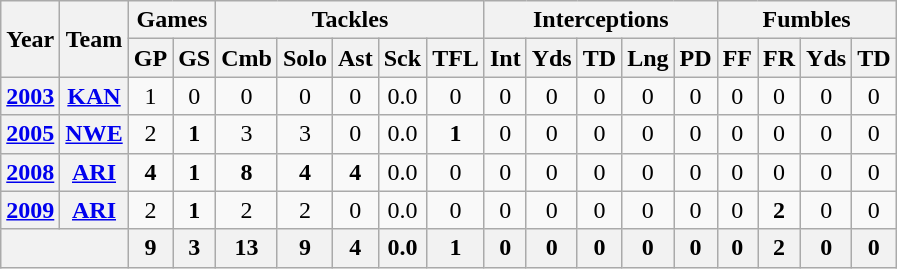<table class="wikitable" style="text-align:center">
<tr>
<th rowspan="2">Year</th>
<th rowspan="2">Team</th>
<th colspan="2">Games</th>
<th colspan="5">Tackles</th>
<th colspan="5">Interceptions</th>
<th colspan="4">Fumbles</th>
</tr>
<tr>
<th>GP</th>
<th>GS</th>
<th>Cmb</th>
<th>Solo</th>
<th>Ast</th>
<th>Sck</th>
<th>TFL</th>
<th>Int</th>
<th>Yds</th>
<th>TD</th>
<th>Lng</th>
<th>PD</th>
<th>FF</th>
<th>FR</th>
<th>Yds</th>
<th>TD</th>
</tr>
<tr>
<th><a href='#'>2003</a></th>
<th><a href='#'>KAN</a></th>
<td>1</td>
<td>0</td>
<td>0</td>
<td>0</td>
<td>0</td>
<td>0.0</td>
<td>0</td>
<td>0</td>
<td>0</td>
<td>0</td>
<td>0</td>
<td>0</td>
<td>0</td>
<td>0</td>
<td>0</td>
<td>0</td>
</tr>
<tr>
<th><a href='#'>2005</a></th>
<th><a href='#'>NWE</a></th>
<td>2</td>
<td><strong>1</strong></td>
<td>3</td>
<td>3</td>
<td>0</td>
<td>0.0</td>
<td><strong>1</strong></td>
<td>0</td>
<td>0</td>
<td>0</td>
<td>0</td>
<td>0</td>
<td>0</td>
<td>0</td>
<td>0</td>
<td>0</td>
</tr>
<tr>
<th><a href='#'>2008</a></th>
<th><a href='#'>ARI</a></th>
<td><strong>4</strong></td>
<td><strong>1</strong></td>
<td><strong>8</strong></td>
<td><strong>4</strong></td>
<td><strong>4</strong></td>
<td>0.0</td>
<td>0</td>
<td>0</td>
<td>0</td>
<td>0</td>
<td>0</td>
<td>0</td>
<td>0</td>
<td>0</td>
<td>0</td>
<td>0</td>
</tr>
<tr>
<th><a href='#'>2009</a></th>
<th><a href='#'>ARI</a></th>
<td>2</td>
<td><strong>1</strong></td>
<td>2</td>
<td>2</td>
<td>0</td>
<td>0.0</td>
<td>0</td>
<td>0</td>
<td>0</td>
<td>0</td>
<td>0</td>
<td>0</td>
<td>0</td>
<td><strong>2</strong></td>
<td>0</td>
<td>0</td>
</tr>
<tr>
<th colspan="2"></th>
<th>9</th>
<th>3</th>
<th>13</th>
<th>9</th>
<th>4</th>
<th>0.0</th>
<th>1</th>
<th>0</th>
<th>0</th>
<th>0</th>
<th>0</th>
<th>0</th>
<th>0</th>
<th>2</th>
<th>0</th>
<th>0</th>
</tr>
</table>
